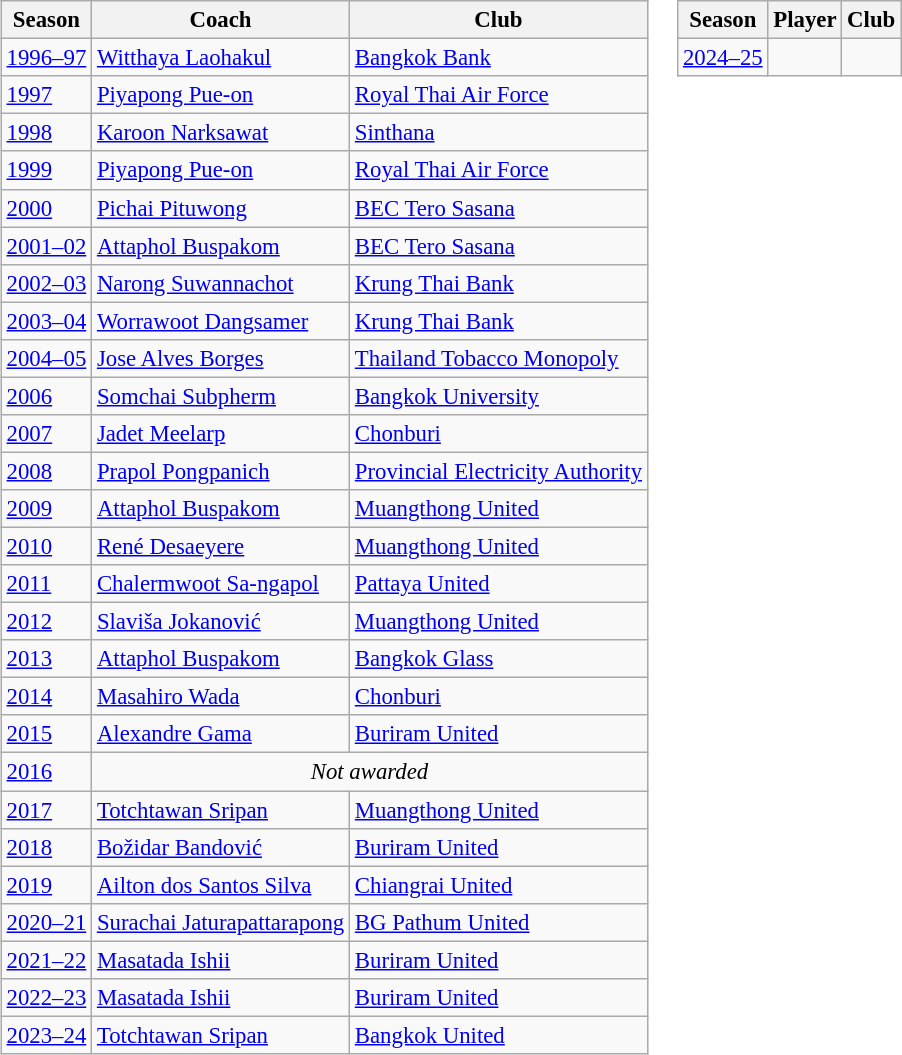<table>
<tr>
<td style="vertical-align:top"><br><table class="wikitable alternate" style="font-size: 95%">
<tr>
<th>Season</th>
<th>Coach</th>
<th>Club</th>
</tr>
<tr>
<td><a href='#'>1996–97</a></td>
<td> <a href='#'>Witthaya Laohakul</a></td>
<td><a href='#'>Bangkok Bank</a></td>
</tr>
<tr>
<td><a href='#'>1997</a></td>
<td> <a href='#'>Piyapong Pue-on</a></td>
<td><a href='#'>Royal Thai Air Force</a></td>
</tr>
<tr>
<td><a href='#'>1998</a></td>
<td> <a href='#'>Karoon Narksawat</a></td>
<td><a href='#'>Sinthana</a></td>
</tr>
<tr>
<td><a href='#'>1999</a></td>
<td> <a href='#'>Piyapong Pue-on</a> </td>
<td><a href='#'>Royal Thai Air Force</a></td>
</tr>
<tr>
<td><a href='#'>2000</a></td>
<td> <a href='#'>Pichai Pituwong</a></td>
<td><a href='#'>BEC Tero Sasana</a></td>
</tr>
<tr>
<td><a href='#'>2001–02</a></td>
<td> <a href='#'>Attaphol Buspakom</a></td>
<td><a href='#'>BEC Tero Sasana</a></td>
</tr>
<tr>
<td><a href='#'>2002–03</a></td>
<td> <a href='#'>Narong Suwannachot</a></td>
<td><a href='#'>Krung Thai Bank</a></td>
</tr>
<tr>
<td><a href='#'>2003–04</a></td>
<td> <a href='#'>Worrawoot Dangsamer</a></td>
<td><a href='#'>Krung Thai Bank</a></td>
</tr>
<tr>
<td><a href='#'>2004–05</a></td>
<td> <a href='#'>Jose Alves Borges</a></td>
<td><a href='#'>Thailand Tobacco Monopoly</a></td>
</tr>
<tr>
<td><a href='#'>2006</a></td>
<td> <a href='#'>Somchai Subpherm</a></td>
<td><a href='#'>Bangkok University</a></td>
</tr>
<tr>
<td><a href='#'>2007</a></td>
<td> <a href='#'>Jadet Meelarp</a></td>
<td><a href='#'>Chonburi</a></td>
</tr>
<tr>
<td><a href='#'>2008</a></td>
<td> <a href='#'>Prapol Pongpanich</a></td>
<td><a href='#'>Provincial Electricity Authority</a></td>
</tr>
<tr>
<td><a href='#'>2009</a></td>
<td> <a href='#'>Attaphol Buspakom</a> </td>
<td><a href='#'>Muangthong United</a></td>
</tr>
<tr>
<td><a href='#'>2010</a></td>
<td> <a href='#'>René Desaeyere</a></td>
<td><a href='#'>Muangthong United</a></td>
</tr>
<tr>
<td><a href='#'>2011</a></td>
<td> <a href='#'>Chalermwoot Sa-ngapol</a></td>
<td><a href='#'>Pattaya United</a></td>
</tr>
<tr>
<td><a href='#'>2012</a></td>
<td> <a href='#'>Slaviša Jokanović</a></td>
<td><a href='#'>Muangthong United</a></td>
</tr>
<tr>
<td><a href='#'>2013</a></td>
<td> <a href='#'>Attaphol Buspakom</a> </td>
<td><a href='#'>Bangkok Glass</a></td>
</tr>
<tr>
<td><a href='#'>2014</a></td>
<td> <a href='#'>Masahiro Wada</a></td>
<td><a href='#'>Chonburi</a></td>
</tr>
<tr>
<td><a href='#'>2015</a></td>
<td> <a href='#'>Alexandre Gama</a></td>
<td><a href='#'>Buriram United</a></td>
</tr>
<tr>
<td><a href='#'>2016</a></td>
<td colspan="3" style="text-align:center"><em>Not awarded</em></td>
</tr>
<tr>
<td><a href='#'>2017</a></td>
<td> <a href='#'>Totchtawan Sripan</a></td>
<td><a href='#'>Muangthong United</a></td>
</tr>
<tr>
<td><a href='#'>2018</a></td>
<td> <a href='#'>Božidar Bandović</a></td>
<td><a href='#'>Buriram United</a></td>
</tr>
<tr>
<td><a href='#'>2019</a></td>
<td> <a href='#'>Ailton dos Santos Silva</a></td>
<td><a href='#'>Chiangrai United</a></td>
</tr>
<tr>
<td><a href='#'>2020–21</a></td>
<td> <a href='#'>Surachai Jaturapattarapong</a></td>
<td><a href='#'>BG Pathum United</a></td>
</tr>
<tr>
<td><a href='#'>2021–22</a></td>
<td> <a href='#'>Masatada Ishii</a></td>
<td><a href='#'>Buriram United</a></td>
</tr>
<tr>
<td><a href='#'>2022–23</a></td>
<td> <a href='#'>Masatada Ishii</a> </td>
<td><a href='#'>Buriram United</a></td>
</tr>
<tr>
<td><a href='#'>2023–24</a></td>
<td> <a href='#'>Totchtawan Sripan</a> </td>
<td><a href='#'>Bangkok United</a></td>
</tr>
</table>
</td>
<td style="vertical-align:top"><br><table class="wikitable alternate" style="font-size: 95%">
<tr>
<th>Season</th>
<th>Player</th>
<th>Club</th>
</tr>
<tr>
<td><a href='#'>2024–25</a></td>
<td></td>
<td></td>
</tr>
</table>
</td>
</tr>
</table>
